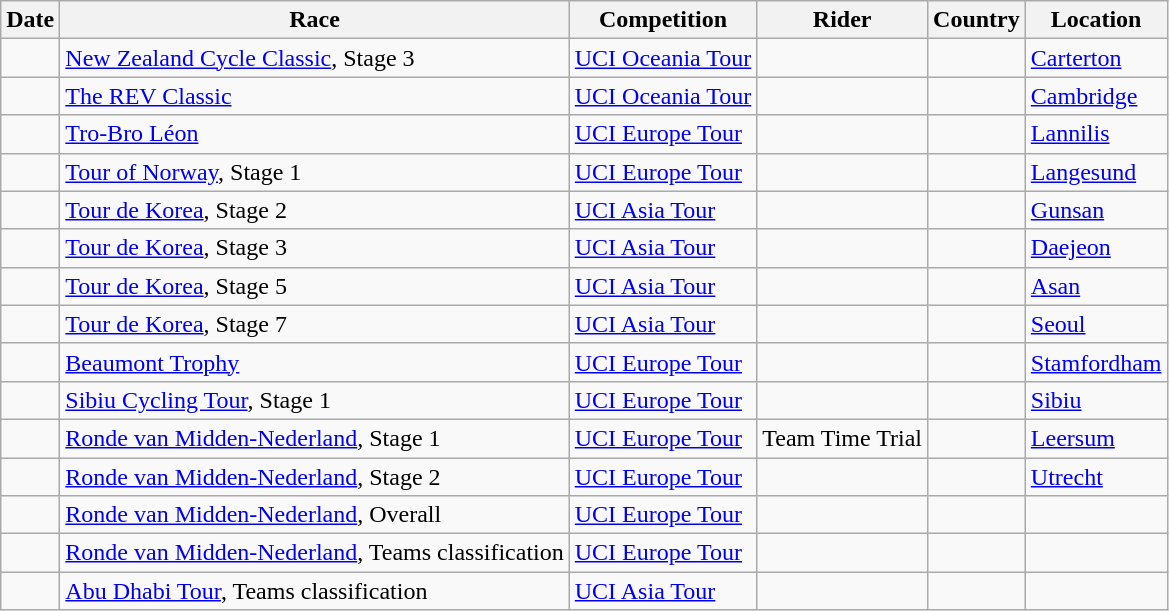<table class="wikitable sortable">
<tr>
<th>Date</th>
<th>Race</th>
<th>Competition</th>
<th>Rider</th>
<th>Country</th>
<th>Location</th>
</tr>
<tr>
<td></td>
<td><a href='#'>New Zealand Cycle Classic</a>, Stage 3</td>
<td><a href='#'>UCI Oceania Tour</a></td>
<td></td>
<td></td>
<td><a href='#'>Carterton</a></td>
</tr>
<tr>
<td></td>
<td><a href='#'>The REV Classic</a></td>
<td><a href='#'>UCI Oceania Tour</a></td>
<td></td>
<td></td>
<td><a href='#'>Cambridge</a></td>
</tr>
<tr>
<td></td>
<td><a href='#'>Tro-Bro Léon</a></td>
<td><a href='#'>UCI Europe Tour</a></td>
<td></td>
<td></td>
<td><a href='#'>Lannilis</a></td>
</tr>
<tr>
<td></td>
<td><a href='#'>Tour of Norway</a>, Stage 1</td>
<td><a href='#'>UCI Europe Tour</a></td>
<td></td>
<td></td>
<td><a href='#'>Langesund</a></td>
</tr>
<tr>
<td></td>
<td><a href='#'>Tour de Korea</a>, Stage 2</td>
<td><a href='#'>UCI Asia Tour</a></td>
<td></td>
<td></td>
<td><a href='#'>Gunsan</a></td>
</tr>
<tr>
<td></td>
<td><a href='#'>Tour de Korea</a>, Stage 3</td>
<td><a href='#'>UCI Asia Tour</a></td>
<td></td>
<td></td>
<td><a href='#'>Daejeon</a></td>
</tr>
<tr>
<td></td>
<td><a href='#'>Tour de Korea</a>, Stage 5</td>
<td><a href='#'>UCI Asia Tour</a></td>
<td></td>
<td></td>
<td><a href='#'>Asan</a></td>
</tr>
<tr>
<td></td>
<td><a href='#'>Tour de Korea</a>, Stage 7</td>
<td><a href='#'>UCI Asia Tour</a></td>
<td></td>
<td></td>
<td><a href='#'>Seoul</a></td>
</tr>
<tr>
<td></td>
<td><a href='#'>Beaumont Trophy</a></td>
<td><a href='#'>UCI Europe Tour</a></td>
<td></td>
<td></td>
<td><a href='#'>Stamfordham</a></td>
</tr>
<tr>
<td></td>
<td><a href='#'>Sibiu Cycling Tour</a>, Stage 1</td>
<td><a href='#'>UCI Europe Tour</a></td>
<td></td>
<td></td>
<td><a href='#'>Sibiu</a></td>
</tr>
<tr>
<td></td>
<td><a href='#'>Ronde van Midden-Nederland</a>, Stage 1</td>
<td><a href='#'>UCI Europe Tour</a></td>
<td>Team Time Trial </td>
<td></td>
<td><a href='#'>Leersum</a></td>
</tr>
<tr>
<td></td>
<td><a href='#'>Ronde van Midden-Nederland</a>, Stage 2</td>
<td><a href='#'>UCI Europe Tour</a></td>
<td></td>
<td></td>
<td><a href='#'>Utrecht</a></td>
</tr>
<tr>
<td></td>
<td><a href='#'>Ronde van Midden-Nederland</a>, Overall</td>
<td><a href='#'>UCI Europe Tour</a></td>
<td></td>
<td></td>
<td></td>
</tr>
<tr>
<td></td>
<td><a href='#'>Ronde van Midden-Nederland</a>, Teams classification</td>
<td><a href='#'>UCI Europe Tour</a></td>
<td align="center"></td>
<td></td>
<td></td>
</tr>
<tr>
<td></td>
<td><a href='#'>Abu Dhabi Tour</a>, Teams classification</td>
<td><a href='#'>UCI Asia Tour</a></td>
<td align="center"></td>
<td></td>
<td></td>
</tr>
</table>
